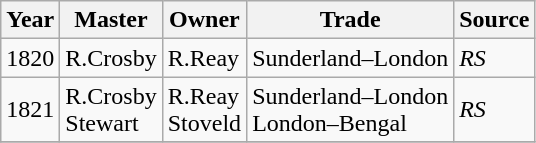<table class=" wikitable">
<tr>
<th>Year</th>
<th>Master</th>
<th>Owner</th>
<th>Trade</th>
<th>Source</th>
</tr>
<tr>
<td>1820</td>
<td>R.Crosby</td>
<td>R.Reay</td>
<td>Sunderland–London</td>
<td><em>RS</em></td>
</tr>
<tr>
<td>1821</td>
<td>R.Crosby<br>Stewart</td>
<td>R.Reay<br>Stoveld</td>
<td>Sunderland–London<br>London–Bengal</td>
<td><em>RS</em></td>
</tr>
<tr>
</tr>
</table>
